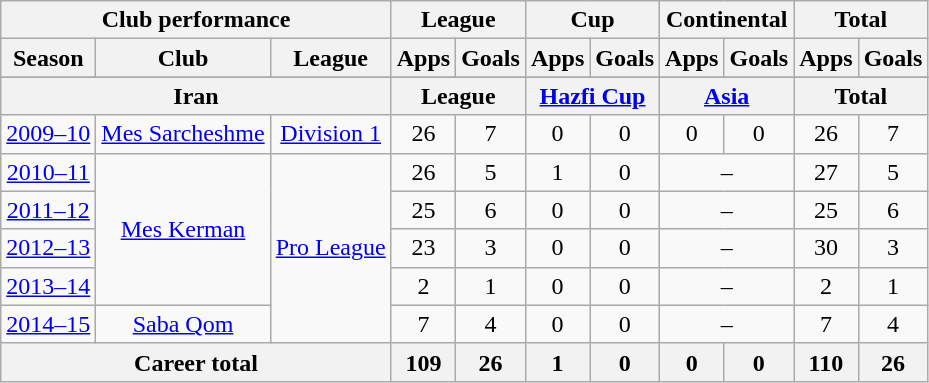<table class="wikitable" style="text-align:center">
<tr>
<th colspan=3>Club performance</th>
<th colspan=2>League</th>
<th colspan=2>Cup</th>
<th colspan=2>Continental</th>
<th colspan=2>Total</th>
</tr>
<tr>
<th>Season</th>
<th>Club</th>
<th>League</th>
<th>Apps</th>
<th>Goals</th>
<th>Apps</th>
<th>Goals</th>
<th>Apps</th>
<th>Goals</th>
<th>Apps</th>
<th>Goals</th>
</tr>
<tr>
</tr>
<tr>
<th colspan=3>Iran</th>
<th colspan=2>League</th>
<th colspan=2><a href='#'>Hazfi Cup</a></th>
<th colspan=2><a href='#'>Asia</a></th>
<th colspan=2>Total</th>
</tr>
<tr>
<td><a href='#'>2009–10</a></td>
<td><a href='#'>Mes Sarcheshme</a></td>
<td><a href='#'>Division 1</a></td>
<td>26</td>
<td>7</td>
<td>0</td>
<td>0</td>
<td>0</td>
<td>0</td>
<td>26</td>
<td>7</td>
</tr>
<tr>
<td><a href='#'>2010–11</a></td>
<td rowspan="4"><a href='#'>Mes Kerman</a></td>
<td rowspan="5"><a href='#'>Pro League</a></td>
<td>26</td>
<td>5</td>
<td>1</td>
<td>0</td>
<td colspan="2">–</td>
<td>27</td>
<td>5</td>
</tr>
<tr>
<td><a href='#'>2011–12</a></td>
<td>25</td>
<td>6</td>
<td>0</td>
<td>0</td>
<td colspan="2">–</td>
<td>25</td>
<td>6</td>
</tr>
<tr>
<td><a href='#'>2012–13</a></td>
<td>23</td>
<td>3</td>
<td>0</td>
<td>0</td>
<td colspan="2">–</td>
<td>30</td>
<td>3</td>
</tr>
<tr>
<td><a href='#'>2013–14</a></td>
<td>2</td>
<td>1</td>
<td>0</td>
<td>0</td>
<td colspan="2">–</td>
<td>2</td>
<td>1</td>
</tr>
<tr>
<td><a href='#'>2014–15</a></td>
<td rowspan="1"><a href='#'>Saba Qom</a></td>
<td>7</td>
<td>4</td>
<td>0</td>
<td>0</td>
<td colspan="2">–</td>
<td>7</td>
<td>4</td>
</tr>
<tr>
<th colspan=3>Career total</th>
<th>109</th>
<th>26</th>
<th>1</th>
<th>0</th>
<th>0</th>
<th>0</th>
<th>110</th>
<th>26</th>
</tr>
</table>
